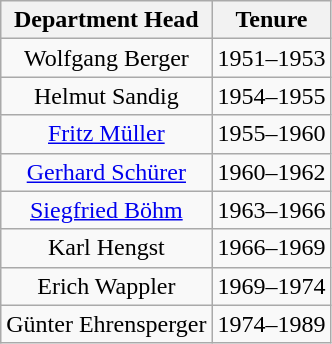<table class="wikitable" style="text-align: center;">
<tr>
<th>Department Head</th>
<th>Tenure</th>
</tr>
<tr>
<td>Wolfgang Berger</td>
<td>1951–1953</td>
</tr>
<tr>
<td>Helmut Sandig</td>
<td>1954–1955</td>
</tr>
<tr>
<td><a href='#'>Fritz Müller</a></td>
<td>1955–1960</td>
</tr>
<tr>
<td><a href='#'>Gerhard Schürer</a></td>
<td>1960–1962</td>
</tr>
<tr>
<td><a href='#'>Siegfried Böhm</a></td>
<td>1963–1966</td>
</tr>
<tr>
<td>Karl Hengst</td>
<td>1966–1969</td>
</tr>
<tr>
<td>Erich Wappler</td>
<td>1969–1974</td>
</tr>
<tr>
<td>Günter Ehrensperger</td>
<td>1974–1989</td>
</tr>
</table>
